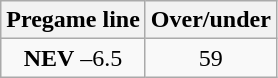<table class="wikitable">
<tr align="center">
<th style=>Pregame line</th>
<th style=>Over/under</th>
</tr>
<tr align="center">
<td><strong>NEV</strong> –6.5</td>
<td>59</td>
</tr>
</table>
